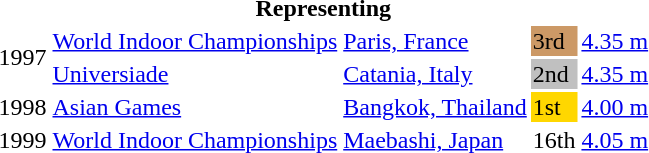<table>
<tr>
<th colspan="5">Representing </th>
</tr>
<tr>
<td rowspan=2>1997</td>
<td><a href='#'>World Indoor Championships</a></td>
<td><a href='#'>Paris, France</a></td>
<td bgcolor=cc9966>3rd</td>
<td><a href='#'>4.35 m</a></td>
</tr>
<tr>
<td><a href='#'>Universiade</a></td>
<td><a href='#'>Catania, Italy</a></td>
<td bgcolor=silver>2nd</td>
<td><a href='#'>4.35 m</a></td>
</tr>
<tr>
<td>1998</td>
<td><a href='#'>Asian Games</a></td>
<td><a href='#'>Bangkok, Thailand</a></td>
<td bgcolor=gold>1st</td>
<td><a href='#'>4.00 m</a></td>
</tr>
<tr>
<td>1999</td>
<td><a href='#'>World Indoor Championships</a></td>
<td><a href='#'>Maebashi, Japan</a></td>
<td>16th</td>
<td><a href='#'>4.05 m</a></td>
</tr>
</table>
